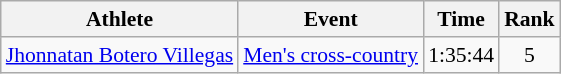<table class="wikitable" style="font-size:90%">
<tr>
<th>Athlete</th>
<th>Event</th>
<th>Time</th>
<th>Rank</th>
</tr>
<tr align=center>
<td align=left><a href='#'>Jhonnatan Botero Villegas</a></td>
<td align=left><a href='#'>Men's cross-country</a></td>
<td>1:35:44</td>
<td>5</td>
</tr>
</table>
